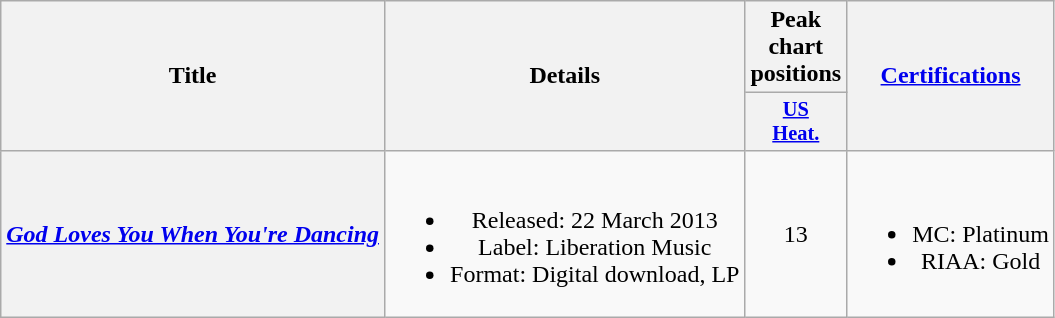<table class="wikitable plainrowheaders" style="text-align:center;">
<tr>
<th scope="col" rowspan="2">Title</th>
<th scope="col" rowspan="2">Details</th>
<th scope="col">Peak chart positions</th>
<th scope="col" rowspan="2"><a href='#'>Certifications</a></th>
</tr>
<tr>
<th scope="col" style="width:3em;font-size:85%;"><a href='#'>US<br>Heat.</a><br></th>
</tr>
<tr>
<th scope="row"><em><a href='#'>God Loves You When You're Dancing</a></em></th>
<td><br><ul><li>Released: 22 March 2013</li><li>Label: Liberation Music</li><li>Format: Digital download, LP</li></ul></td>
<td>13</td>
<td><br><ul><li>MC: Platinum</li><li>RIAA: Gold</li></ul></td>
</tr>
</table>
